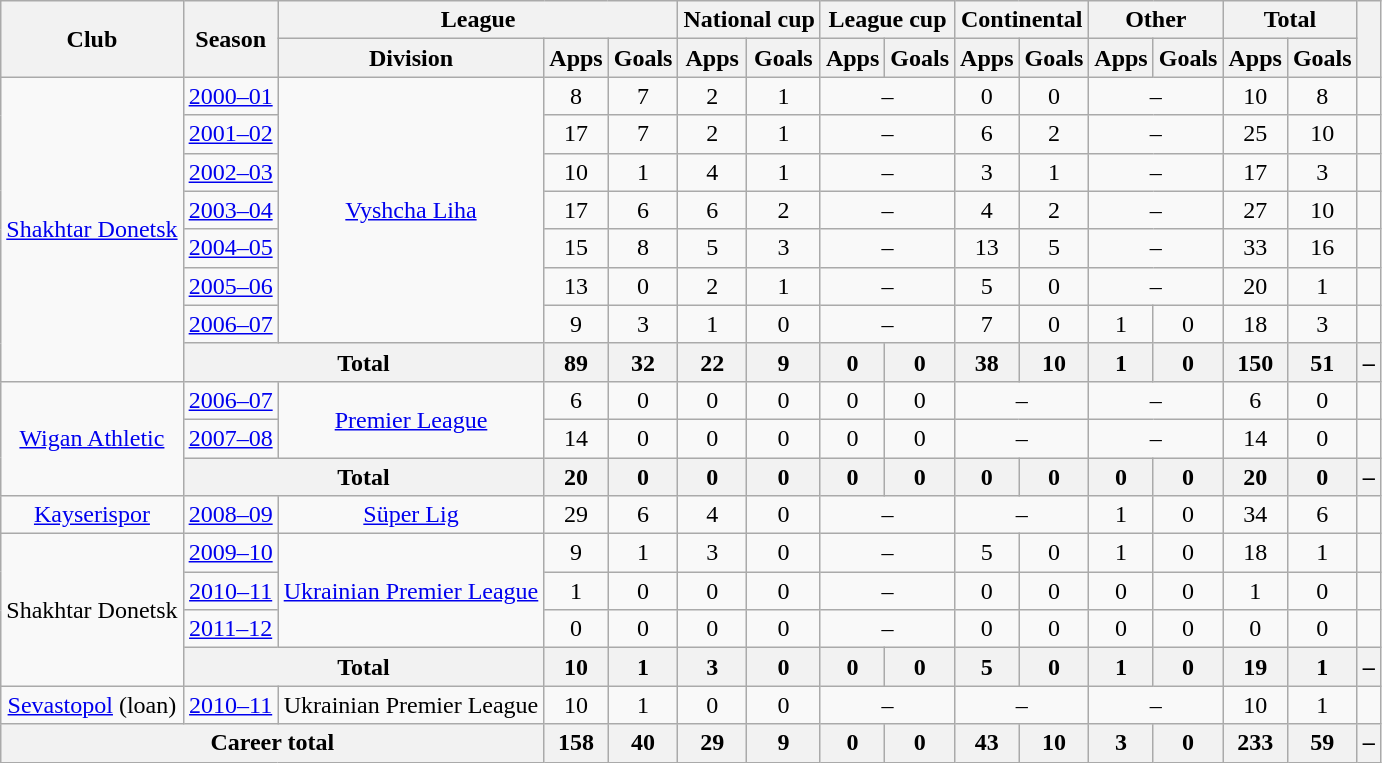<table class="wikitable" style="text-align: center">
<tr>
<th rowspan="2">Club</th>
<th rowspan="2">Season</th>
<th colspan="3">League</th>
<th colspan="2">National cup</th>
<th colspan="2">League cup</th>
<th colspan="2">Continental</th>
<th colspan="2">Other</th>
<th colspan="2">Total</th>
<th rowspan="2"></th>
</tr>
<tr>
<th>Division</th>
<th>Apps</th>
<th>Goals</th>
<th>Apps</th>
<th>Goals</th>
<th>Apps</th>
<th>Goals</th>
<th>Apps</th>
<th>Goals</th>
<th>Apps</th>
<th>Goals</th>
<th>Apps</th>
<th>Goals</th>
</tr>
<tr>
<td rowspan="8"><a href='#'>Shakhtar Donetsk</a></td>
<td><a href='#'>2000–01</a></td>
<td rowspan="7"><a href='#'>Vyshcha Liha</a></td>
<td>8</td>
<td>7</td>
<td>2</td>
<td>1</td>
<td colspan="2">–</td>
<td>0</td>
<td>0</td>
<td colspan="2">–</td>
<td>10</td>
<td>8</td>
<td></td>
</tr>
<tr>
<td><a href='#'>2001–02</a></td>
<td>17</td>
<td>7</td>
<td>2</td>
<td>1</td>
<td colspan="2">–</td>
<td>6</td>
<td>2</td>
<td colspan="2">–</td>
<td>25</td>
<td>10</td>
<td></td>
</tr>
<tr>
<td><a href='#'>2002–03</a></td>
<td>10</td>
<td>1</td>
<td>4</td>
<td>1</td>
<td colspan="2">–</td>
<td>3</td>
<td>1</td>
<td colspan="2">–</td>
<td>17</td>
<td>3</td>
<td></td>
</tr>
<tr>
<td><a href='#'>2003–04</a></td>
<td>17</td>
<td>6</td>
<td>6</td>
<td>2</td>
<td colspan="2">–</td>
<td>4</td>
<td>2</td>
<td colspan="2">–</td>
<td>27</td>
<td>10</td>
<td></td>
</tr>
<tr>
<td><a href='#'>2004–05</a></td>
<td>15</td>
<td>8</td>
<td>5</td>
<td>3</td>
<td colspan="2">–</td>
<td>13</td>
<td>5</td>
<td colspan="2">–</td>
<td>33</td>
<td>16</td>
<td></td>
</tr>
<tr>
<td><a href='#'>2005–06</a></td>
<td>13</td>
<td>0</td>
<td>2</td>
<td>1</td>
<td colspan="2">–</td>
<td>5</td>
<td>0</td>
<td colspan="2">–</td>
<td>20</td>
<td>1</td>
<td></td>
</tr>
<tr>
<td><a href='#'>2006–07</a></td>
<td>9</td>
<td>3</td>
<td>1</td>
<td>0</td>
<td colspan="2">–</td>
<td>7</td>
<td>0</td>
<td>1</td>
<td>0</td>
<td>18</td>
<td>3</td>
<td></td>
</tr>
<tr>
<th colspan="2">Total</th>
<th>89</th>
<th>32</th>
<th>22</th>
<th>9</th>
<th>0</th>
<th>0</th>
<th>38</th>
<th>10</th>
<th>1</th>
<th>0</th>
<th>150</th>
<th>51</th>
<th>–</th>
</tr>
<tr>
<td rowspan="3"><a href='#'>Wigan Athletic</a></td>
<td><a href='#'>2006–07</a></td>
<td rowspan="2"><a href='#'>Premier League</a></td>
<td>6</td>
<td>0</td>
<td>0</td>
<td>0</td>
<td>0</td>
<td>0</td>
<td colspan="2">–</td>
<td colspan="2">–</td>
<td>6</td>
<td>0</td>
<td></td>
</tr>
<tr>
<td><a href='#'>2007–08</a></td>
<td>14</td>
<td>0</td>
<td>0</td>
<td>0</td>
<td>0</td>
<td>0</td>
<td colspan="2">–</td>
<td colspan="2">–</td>
<td>14</td>
<td>0</td>
<td></td>
</tr>
<tr>
<th colspan="2">Total</th>
<th>20</th>
<th>0</th>
<th>0</th>
<th>0</th>
<th>0</th>
<th>0</th>
<th>0</th>
<th>0</th>
<th>0</th>
<th>0</th>
<th>20</th>
<th>0</th>
<th>–</th>
</tr>
<tr>
<td><a href='#'>Kayserispor</a></td>
<td><a href='#'>2008–09</a></td>
<td><a href='#'>Süper Lig</a></td>
<td>29</td>
<td>6</td>
<td>4</td>
<td>0</td>
<td colspan="2">–</td>
<td colspan="2">–</td>
<td>1</td>
<td>0</td>
<td>34</td>
<td>6</td>
<td></td>
</tr>
<tr>
<td rowspan="4">Shakhtar Donetsk</td>
<td><a href='#'>2009–10</a></td>
<td rowspan="3"><a href='#'>Ukrainian Premier League</a></td>
<td>9</td>
<td>1</td>
<td>3</td>
<td>0</td>
<td colspan="2">–</td>
<td>5</td>
<td>0</td>
<td>1</td>
<td>0</td>
<td>18</td>
<td>1</td>
<td></td>
</tr>
<tr>
<td><a href='#'>2010–11</a></td>
<td>1</td>
<td>0</td>
<td>0</td>
<td>0</td>
<td colspan="2">–</td>
<td>0</td>
<td>0</td>
<td>0</td>
<td>0</td>
<td>1</td>
<td>0</td>
<td></td>
</tr>
<tr>
<td><a href='#'>2011–12</a></td>
<td>0</td>
<td>0</td>
<td>0</td>
<td>0</td>
<td colspan="2">–</td>
<td>0</td>
<td>0</td>
<td>0</td>
<td>0</td>
<td>0</td>
<td>0</td>
<td></td>
</tr>
<tr>
<th colspan="2">Total</th>
<th>10</th>
<th>1</th>
<th>3</th>
<th>0</th>
<th>0</th>
<th>0</th>
<th>5</th>
<th>0</th>
<th>1</th>
<th>0</th>
<th>19</th>
<th>1</th>
<th>–</th>
</tr>
<tr>
<td><a href='#'>Sevastopol</a> (loan)</td>
<td><a href='#'>2010–11</a></td>
<td>Ukrainian Premier League</td>
<td>10</td>
<td>1</td>
<td>0</td>
<td>0</td>
<td colspan="2">–</td>
<td colspan="2">–</td>
<td colspan="2">–</td>
<td>10</td>
<td>1</td>
<td></td>
</tr>
<tr>
<th colspan="3">Career total</th>
<th>158</th>
<th>40</th>
<th>29</th>
<th>9</th>
<th>0</th>
<th>0</th>
<th>43</th>
<th>10</th>
<th>3</th>
<th>0</th>
<th>233</th>
<th>59</th>
<th>–</th>
</tr>
</table>
